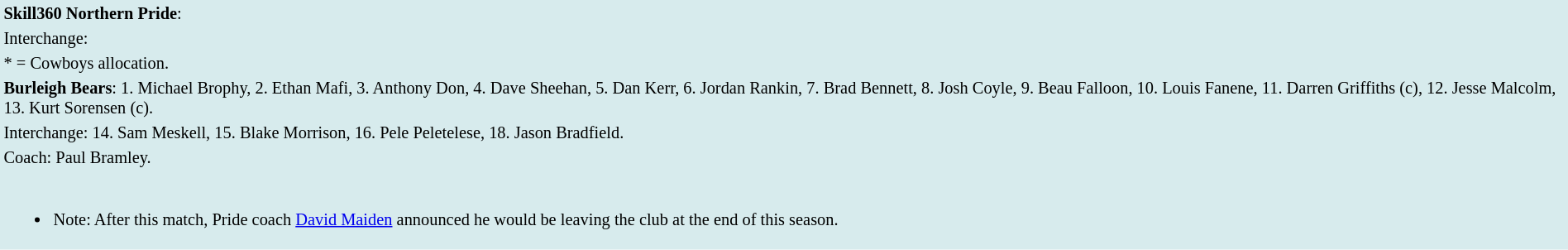<table style="background:#d7ebed; font-size:85%; width:100%;">
<tr>
<td><strong>Skill360 Northern Pride</strong>:             </td>
</tr>
<tr>
<td>Interchange:    </td>
</tr>
<tr>
<td>* = Cowboys allocation.</td>
</tr>
<tr>
<td><strong>Burleigh Bears</strong>: 1. Michael Brophy, 2. Ethan Mafi, 3. Anthony Don, 4. Dave Sheehan, 5. Dan Kerr, 6. Jordan Rankin, 7. Brad Bennett, 8. Josh Coyle, 9. Beau Falloon, 10. Louis Fanene, 11. Darren Griffiths (c), 12. Jesse Malcolm, 13. Kurt Sorensen (c).</td>
</tr>
<tr>
<td>Interchange: 14. Sam Meskell, 15. Blake Morrison, 16. Pele Peletelese, 18. Jason Bradfield.</td>
</tr>
<tr>
<td>Coach: Paul Bramley.</td>
</tr>
<tr>
<td><br><ul><li>Note: After this match, Pride coach <a href='#'>David Maiden</a> announced he would be leaving the club at the end of this season.</li></ul></td>
</tr>
</table>
